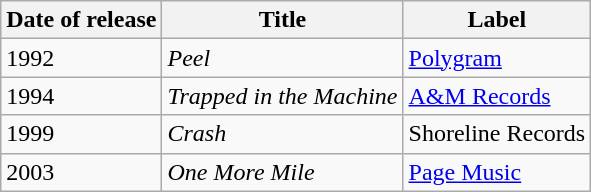<table class="wikitable">
<tr>
<th>Date of release</th>
<th>Title</th>
<th>Label</th>
</tr>
<tr>
<td>1992</td>
<td><em>Peel</em></td>
<td><a href='#'>Polygram</a></td>
</tr>
<tr>
<td>1994</td>
<td><em>Trapped in the Machine</em></td>
<td><a href='#'>A&M Records</a></td>
</tr>
<tr>
<td>1999</td>
<td><em>Crash</em></td>
<td>Shoreline Records</td>
</tr>
<tr>
<td>2003</td>
<td><em>One More Mile</em></td>
<td><a href='#'>Page Music</a></td>
</tr>
</table>
